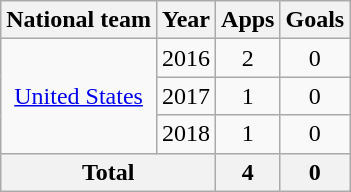<table class="wikitable" style="text-align:center">
<tr>
<th>National team</th>
<th>Year</th>
<th>Apps</th>
<th>Goals</th>
</tr>
<tr>
<td rowspan="3"><a href='#'>United States</a></td>
<td>2016</td>
<td>2</td>
<td>0</td>
</tr>
<tr>
<td>2017</td>
<td>1</td>
<td>0</td>
</tr>
<tr>
<td>2018</td>
<td>1</td>
<td>0</td>
</tr>
<tr>
<th colspan="2">Total</th>
<th>4</th>
<th>0</th>
</tr>
</table>
